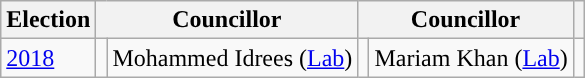<table class="wikitable">
<tr>
<th>Election</th>
<th colspan="2">Councillor</th>
<th colspan="2">Councillor</th>
<th colspan="2"></th>
</tr>
<tr>
<td><a href='#'>2018</a></td>
<td style="background-color: "></td>
<td>Mohammed Idrees (<a href='#'>Lab</a>)</td>
<td style="background-color: "></td>
<td>Mariam Khan (<a href='#'>Lab</a>)</td>
</tr>
</table>
